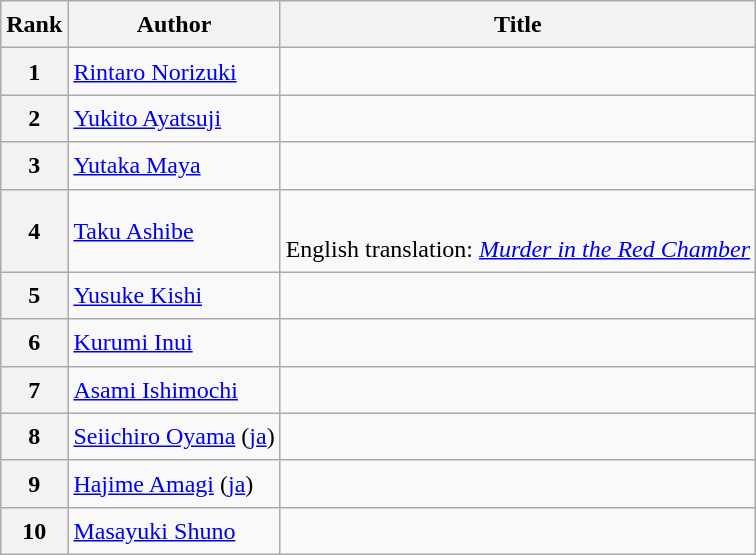<table class="wikitable sortable" style="font-size:1.00em; line-height:1.5em;">
<tr>
<th>Rank</th>
<th>Author</th>
<th>Title</th>
</tr>
<tr>
<th>1</th>
<td><a href='#'>Rintaro Norizuki</a></td>
<td></td>
</tr>
<tr>
<th>2</th>
<td><a href='#'>Yukito Ayatsuji</a></td>
<td></td>
</tr>
<tr>
<th>3</th>
<td><a href='#'>Yutaka Maya</a></td>
<td></td>
</tr>
<tr>
<th>4</th>
<td><a href='#'>Taku Ashibe</a></td>
<td><br>English translation: <em><a href='#'>Murder in the Red Chamber</a></em></td>
</tr>
<tr>
<th>5</th>
<td><a href='#'>Yusuke Kishi</a></td>
<td></td>
</tr>
<tr>
<th>6</th>
<td><a href='#'>Kurumi Inui</a></td>
<td></td>
</tr>
<tr>
<th>7</th>
<td><a href='#'>Asami Ishimochi</a></td>
<td></td>
</tr>
<tr>
<th>8</th>
<td><a href='#'>Seiichiro Oyama</a> (<a href='#'>ja</a>)</td>
<td></td>
</tr>
<tr>
<th>9</th>
<td><a href='#'>Hajime Amagi</a> (<a href='#'>ja</a>)</td>
<td></td>
</tr>
<tr>
<th>10</th>
<td><a href='#'>Masayuki Shuno</a></td>
<td></td>
</tr>
</table>
